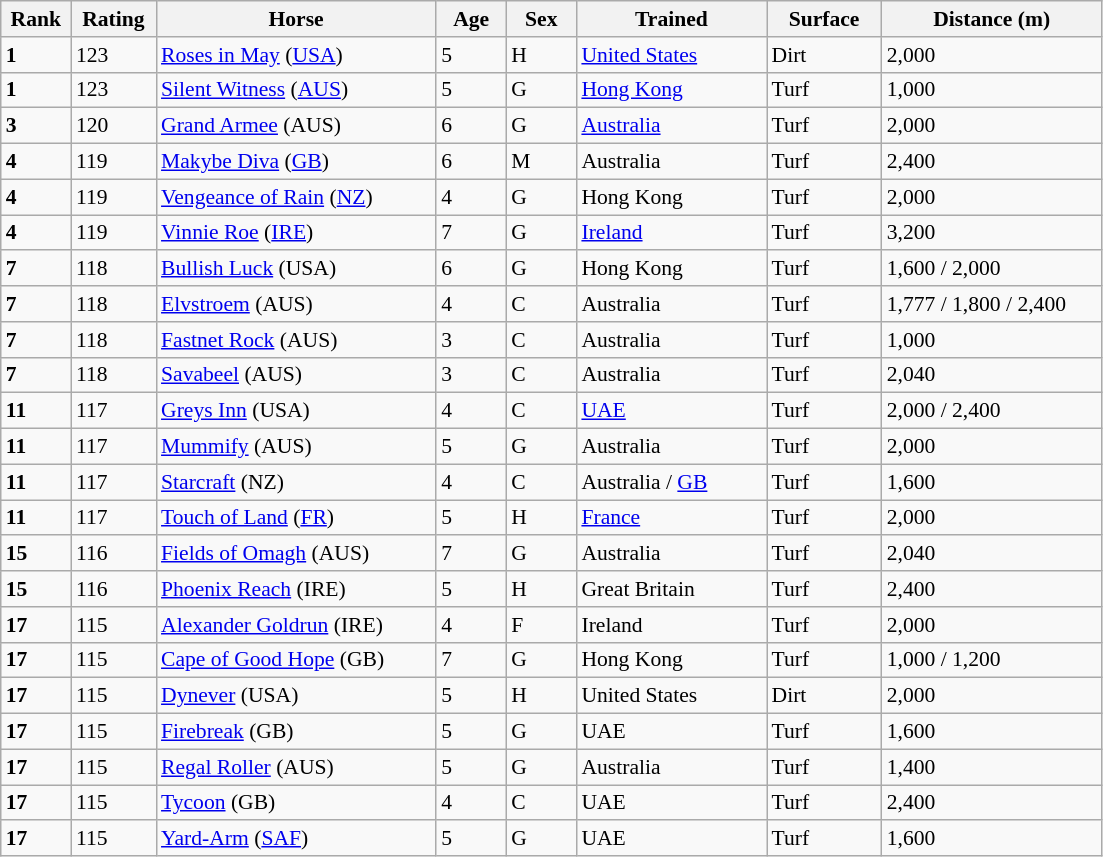<table class="wikitable sortable" style="font-size:90%">
<tr>
<th width="40px">Rank</th>
<th width="50px">Rating</th>
<th width="180px">Horse</th>
<th width="40px">Age</th>
<th width="40px">Sex</th>
<th width="120px">Trained</th>
<th width="70px">Surface</th>
<th width="140px">Distance (m)</th>
</tr>
<tr>
<td><strong>1</strong></td>
<td>123</td>
<td><a href='#'>Roses in May</a> (<a href='#'>USA</a>)</td>
<td>5</td>
<td>H</td>
<td><a href='#'>United States</a></td>
<td>Dirt</td>
<td>2,000</td>
</tr>
<tr>
<td><strong>1</strong></td>
<td>123</td>
<td><a href='#'>Silent Witness</a> (<a href='#'>AUS</a>)</td>
<td>5</td>
<td>G</td>
<td><a href='#'>Hong Kong</a></td>
<td>Turf</td>
<td>1,000</td>
</tr>
<tr>
<td><strong>3</strong></td>
<td>120</td>
<td><a href='#'>Grand Armee</a> (AUS)</td>
<td>6</td>
<td>G</td>
<td><a href='#'>Australia</a></td>
<td>Turf</td>
<td>2,000</td>
</tr>
<tr>
<td><strong>4</strong></td>
<td>119</td>
<td><a href='#'>Makybe Diva</a> (<a href='#'>GB</a>)</td>
<td>6</td>
<td>M</td>
<td>Australia</td>
<td>Turf</td>
<td>2,400</td>
</tr>
<tr>
<td><strong>4</strong></td>
<td>119</td>
<td><a href='#'>Vengeance of Rain</a> (<a href='#'>NZ</a>)</td>
<td>4</td>
<td>G</td>
<td>Hong Kong</td>
<td>Turf</td>
<td>2,000</td>
</tr>
<tr>
<td><strong>4</strong></td>
<td>119</td>
<td><a href='#'>Vinnie Roe</a> (<a href='#'>IRE</a>)</td>
<td>7</td>
<td>G</td>
<td><a href='#'>Ireland</a></td>
<td>Turf</td>
<td>3,200</td>
</tr>
<tr>
<td><strong>7</strong></td>
<td>118</td>
<td><a href='#'>Bullish Luck</a> (USA)</td>
<td>6</td>
<td>G</td>
<td>Hong Kong</td>
<td>Turf</td>
<td>1,600 / 2,000</td>
</tr>
<tr>
<td><strong>7</strong></td>
<td>118</td>
<td><a href='#'>Elvstroem</a> (AUS)</td>
<td>4</td>
<td>C</td>
<td>Australia</td>
<td>Turf</td>
<td>1,777 / 1,800 / 2,400</td>
</tr>
<tr>
<td><strong>7</strong></td>
<td>118</td>
<td><a href='#'>Fastnet Rock</a> (AUS)</td>
<td>3</td>
<td>C</td>
<td>Australia</td>
<td>Turf</td>
<td>1,000</td>
</tr>
<tr>
<td><strong>7</strong></td>
<td>118</td>
<td><a href='#'>Savabeel</a> (AUS)</td>
<td>3</td>
<td>C</td>
<td>Australia</td>
<td>Turf</td>
<td>2,040</td>
</tr>
<tr>
<td><strong>11</strong></td>
<td>117</td>
<td><a href='#'>Greys Inn</a> (USA)</td>
<td>4</td>
<td>C</td>
<td><a href='#'>UAE</a></td>
<td>Turf</td>
<td>2,000 / 2,400</td>
</tr>
<tr>
<td><strong>11</strong></td>
<td>117</td>
<td><a href='#'>Mummify</a> (AUS)</td>
<td>5</td>
<td>G</td>
<td>Australia</td>
<td>Turf</td>
<td>2,000</td>
</tr>
<tr>
<td><strong>11</strong></td>
<td>117</td>
<td><a href='#'>Starcraft</a> (NZ)</td>
<td>4</td>
<td>C</td>
<td>Australia / <a href='#'>GB</a></td>
<td>Turf</td>
<td>1,600</td>
</tr>
<tr>
<td><strong>11</strong></td>
<td>117</td>
<td><a href='#'>Touch of Land</a> (<a href='#'>FR</a>)</td>
<td>5</td>
<td>H</td>
<td><a href='#'>France</a></td>
<td>Turf</td>
<td>2,000</td>
</tr>
<tr>
<td><strong>15</strong></td>
<td>116</td>
<td><a href='#'>Fields of Omagh</a> (AUS)</td>
<td>7</td>
<td>G</td>
<td>Australia</td>
<td>Turf</td>
<td>2,040</td>
</tr>
<tr>
<td><strong>15</strong></td>
<td>116</td>
<td><a href='#'>Phoenix Reach</a> (IRE)</td>
<td>5</td>
<td>H</td>
<td>Great Britain</td>
<td>Turf</td>
<td>2,400</td>
</tr>
<tr>
<td><strong>17</strong></td>
<td>115</td>
<td><a href='#'>Alexander Goldrun</a> (IRE)</td>
<td>4</td>
<td>F</td>
<td>Ireland</td>
<td>Turf</td>
<td>2,000</td>
</tr>
<tr>
<td><strong>17</strong></td>
<td>115</td>
<td><a href='#'>Cape of Good Hope</a> (GB)</td>
<td>7</td>
<td>G</td>
<td>Hong Kong</td>
<td>Turf</td>
<td>1,000 / 1,200</td>
</tr>
<tr>
<td><strong>17</strong></td>
<td>115</td>
<td><a href='#'>Dynever</a> (USA)</td>
<td>5</td>
<td>H</td>
<td>United States</td>
<td>Dirt</td>
<td>2,000</td>
</tr>
<tr>
<td><strong>17</strong></td>
<td>115</td>
<td><a href='#'>Firebreak</a> (GB)</td>
<td>5</td>
<td>G</td>
<td>UAE</td>
<td>Turf</td>
<td>1,600</td>
</tr>
<tr>
<td><strong>17</strong></td>
<td>115</td>
<td><a href='#'>Regal Roller</a> (AUS)</td>
<td>5</td>
<td>G</td>
<td>Australia</td>
<td>Turf</td>
<td>1,400</td>
</tr>
<tr>
<td><strong>17</strong></td>
<td>115</td>
<td><a href='#'>Tycoon</a> (GB)</td>
<td>4</td>
<td>C</td>
<td>UAE</td>
<td>Turf</td>
<td>2,400</td>
</tr>
<tr>
<td><strong>17</strong></td>
<td>115</td>
<td><a href='#'>Yard-Arm</a> (<a href='#'>SAF</a>)</td>
<td>5</td>
<td>G</td>
<td>UAE</td>
<td>Turf</td>
<td>1,600</td>
</tr>
</table>
